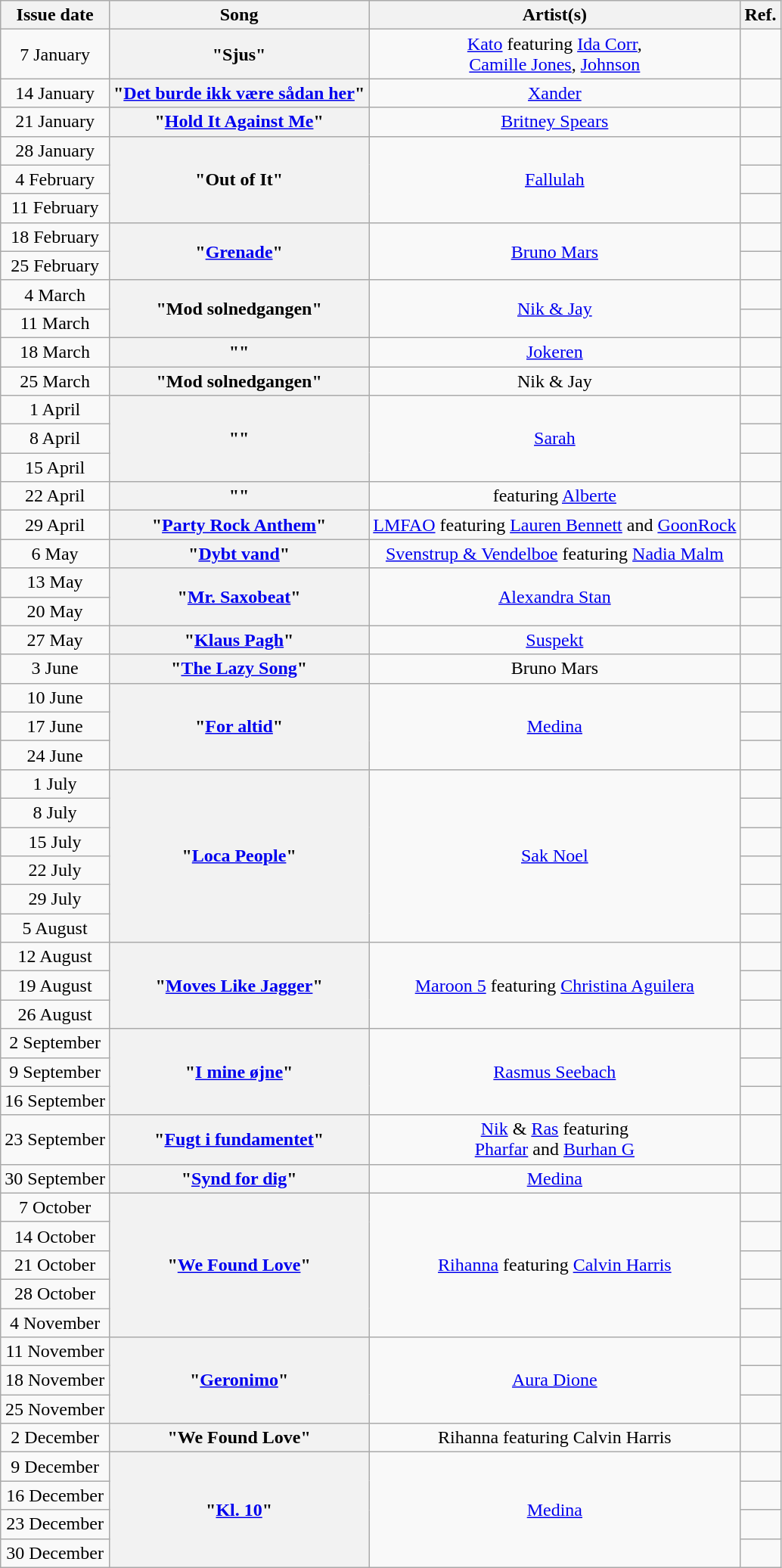<table class="wikitable plainrowheaders" style="text-align:center;">
<tr>
<th scope="col">Issue date</th>
<th scope="col">Song</th>
<th scope="col">Artist(s)</th>
<th scope="col">Ref.</th>
</tr>
<tr>
<td>7 January</td>
<th scope="row">"Sjus"</th>
<td><a href='#'>Kato</a> featuring <a href='#'>Ida Corr</a>,<br><a href='#'>Camille Jones</a>, <a href='#'>Johnson</a></td>
<td></td>
</tr>
<tr>
<td>14 January</td>
<th scope="row">"<a href='#'>Det burde ikk være sådan her</a>"</th>
<td><a href='#'>Xander</a></td>
<td></td>
</tr>
<tr>
<td>21 January</td>
<th scope="row">"<a href='#'>Hold It Against Me</a>"</th>
<td><a href='#'>Britney Spears</a></td>
<td></td>
</tr>
<tr>
<td>28 January</td>
<th scope="row" rowspan="3">"Out of It"</th>
<td rowspan="3"><a href='#'>Fallulah</a></td>
<td></td>
</tr>
<tr>
<td>4 February</td>
<td></td>
</tr>
<tr>
<td>11 February</td>
<td></td>
</tr>
<tr>
<td>18 February</td>
<th scope="row" rowspan="2">"<a href='#'>Grenade</a>"</th>
<td rowspan="2"><a href='#'>Bruno Mars</a></td>
<td></td>
</tr>
<tr>
<td>25 February</td>
<td></td>
</tr>
<tr>
<td>4 March</td>
<th scope="row" rowspan="2">"Mod solnedgangen"</th>
<td rowspan="2"><a href='#'>Nik & Jay</a></td>
<td></td>
</tr>
<tr>
<td>11 March</td>
<td></td>
</tr>
<tr>
<td>18 March</td>
<th scope="row">""</th>
<td><a href='#'>Jokeren</a></td>
<td></td>
</tr>
<tr>
<td>25 March</td>
<th scope="row">"Mod solnedgangen"</th>
<td>Nik & Jay</td>
<td></td>
</tr>
<tr>
<td>1 April</td>
<th scope="row" rowspan="3">""</th>
<td rowspan="3"><a href='#'>Sarah</a></td>
<td></td>
</tr>
<tr>
<td>8 April</td>
<td></td>
</tr>
<tr>
<td>15 April</td>
<td></td>
</tr>
<tr>
<td>22 April</td>
<th scope="row">""</th>
<td> featuring <a href='#'>Alberte</a></td>
<td></td>
</tr>
<tr>
<td>29 April</td>
<th scope="row">"<a href='#'>Party Rock Anthem</a>"</th>
<td><a href='#'>LMFAO</a> featuring <a href='#'>Lauren Bennett</a> and <a href='#'>GoonRock</a></td>
<td></td>
</tr>
<tr>
<td>6 May</td>
<th scope="row">"<a href='#'>Dybt vand</a>"</th>
<td><a href='#'>Svenstrup & Vendelboe</a> featuring <a href='#'>Nadia Malm</a></td>
<td></td>
</tr>
<tr>
<td>13 May</td>
<th scope="row" rowspan="2">"<a href='#'>Mr. Saxobeat</a>"</th>
<td rowspan="2"><a href='#'>Alexandra Stan</a></td>
<td></td>
</tr>
<tr>
<td>20 May</td>
<td></td>
</tr>
<tr>
<td>27 May</td>
<th scope="row">"<a href='#'>Klaus Pagh</a>"</th>
<td><a href='#'>Suspekt</a></td>
<td></td>
</tr>
<tr>
<td>3 June</td>
<th scope="row">"<a href='#'>The Lazy Song</a>"</th>
<td>Bruno Mars</td>
<td></td>
</tr>
<tr>
<td>10 June</td>
<th scope="row" rowspan="3">"<a href='#'>For altid</a>"</th>
<td rowspan="3"><a href='#'>Medina</a></td>
<td></td>
</tr>
<tr>
<td>17 June</td>
<td></td>
</tr>
<tr>
<td>24 June</td>
<td></td>
</tr>
<tr>
<td>1 July</td>
<th scope="row" rowspan="6">"<a href='#'>Loca People</a>"</th>
<td rowspan="6"><a href='#'>Sak Noel</a></td>
<td></td>
</tr>
<tr>
<td>8 July</td>
<td></td>
</tr>
<tr>
<td>15 July</td>
<td></td>
</tr>
<tr>
<td>22 July</td>
<td></td>
</tr>
<tr>
<td>29 July</td>
<td></td>
</tr>
<tr>
<td>5 August</td>
<td></td>
</tr>
<tr>
<td>12 August</td>
<th scope="row" rowspan="3">"<a href='#'>Moves Like Jagger</a>"</th>
<td rowspan="3"><a href='#'>Maroon 5</a> featuring <a href='#'>Christina Aguilera</a></td>
<td></td>
</tr>
<tr>
<td>19 August</td>
<td></td>
</tr>
<tr>
<td>26 August</td>
<td></td>
</tr>
<tr>
<td>2 September</td>
<th scope="row" rowspan="3">"<a href='#'>I mine øjne</a>"</th>
<td rowspan="3"><a href='#'>Rasmus Seebach</a></td>
<td></td>
</tr>
<tr>
<td>9 September</td>
<td></td>
</tr>
<tr>
<td>16 September</td>
<td></td>
</tr>
<tr>
<td>23 September</td>
<th scope="row">"<a href='#'>Fugt i fundamentet</a>"</th>
<td><a href='#'>Nik</a> &  <a href='#'>Ras</a> featuring<br><a href='#'>Pharfar</a> and <a href='#'>Burhan G</a></td>
<td></td>
</tr>
<tr>
<td>30 September</td>
<th scope="row">"<a href='#'>Synd for dig</a>"</th>
<td><a href='#'>Medina</a></td>
<td></td>
</tr>
<tr>
<td>7 October</td>
<th scope="row" rowspan="5">"<a href='#'>We Found Love</a>"</th>
<td rowspan="5"><a href='#'>Rihanna</a> featuring <a href='#'>Calvin Harris</a></td>
<td></td>
</tr>
<tr>
<td>14 October</td>
<td></td>
</tr>
<tr>
<td>21 October</td>
<td></td>
</tr>
<tr>
<td>28 October</td>
<td></td>
</tr>
<tr>
<td>4 November</td>
<td></td>
</tr>
<tr>
<td>11 November</td>
<th scope="row" rowspan="3">"<a href='#'>Geronimo</a>"</th>
<td rowspan="3"><a href='#'>Aura Dione</a></td>
<td></td>
</tr>
<tr>
<td>18 November</td>
<td></td>
</tr>
<tr>
<td>25 November</td>
<td></td>
</tr>
<tr>
<td>2 December</td>
<th scope="row">"We Found Love"</th>
<td>Rihanna featuring Calvin Harris</td>
<td></td>
</tr>
<tr>
<td>9 December</td>
<th scope="row" rowspan="4">"<a href='#'>Kl. 10</a>"</th>
<td rowspan="4"><a href='#'>Medina</a></td>
<td></td>
</tr>
<tr>
<td>16 December</td>
<td></td>
</tr>
<tr>
<td>23 December</td>
<td></td>
</tr>
<tr>
<td>30 December</td>
<td></td>
</tr>
</table>
